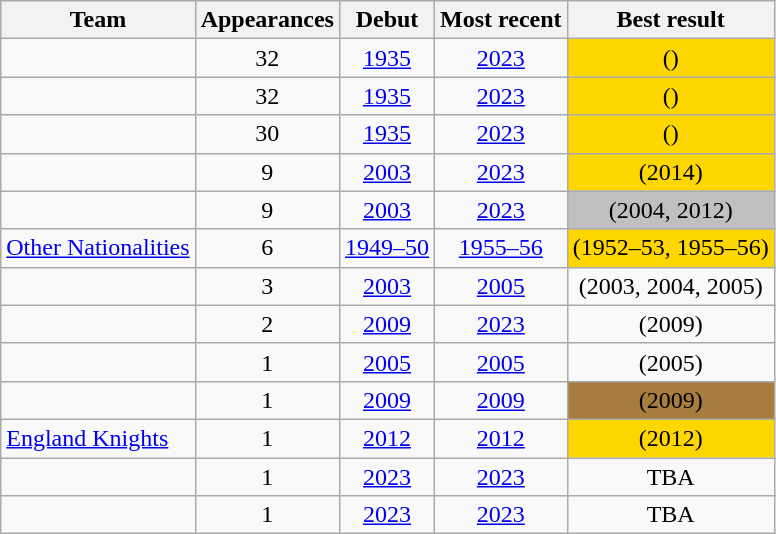<table class="wikitable sortable" style="text-align: center">
<tr>
<th>Team</th>
<th>Appearances</th>
<th>Debut</th>
<th>Most recent</th>
<th>Best result</th>
</tr>
<tr>
<td align=left></td>
<td>32</td>
<td><a href='#'>1935</a></td>
<td><a href='#'>2023</a></td>
<td bgcolor=gold> ()</td>
</tr>
<tr>
<td align=left></td>
<td>32</td>
<td><a href='#'>1935</a></td>
<td><a href='#'>2023</a></td>
<td bgcolor=gold> ()</td>
</tr>
<tr>
<td align=left></td>
<td>30</td>
<td><a href='#'>1935</a></td>
<td><a href='#'>2023</a></td>
<td bgcolor=gold> ()</td>
</tr>
<tr>
<td align=left></td>
<td>9</td>
<td><a href='#'>2003</a></td>
<td><a href='#'>2023</a></td>
<td bgcolor=gold> (2014)</td>
</tr>
<tr>
<td align=left></td>
<td>9</td>
<td><a href='#'>2003</a></td>
<td><a href='#'>2023</a></td>
<td bgcolor=silver> (2004, 2012)</td>
</tr>
<tr>
<td><a href='#'>Other Nationalities</a></td>
<td>6</td>
<td><a href='#'>1949–50</a></td>
<td><a href='#'>1955–56</a></td>
<td bgcolor=gold> (1952–53, 1955–56)</td>
</tr>
<tr>
<td align=left></td>
<td>3</td>
<td><a href='#'>2003</a></td>
<td><a href='#'>2005</a></td>
<td> (2003, 2004, 2005)</td>
</tr>
<tr>
<td align=left></td>
<td>2</td>
<td><a href='#'>2009</a></td>
<td><a href='#'>2023</a></td>
<td> (2009)</td>
</tr>
<tr>
<td align=left></td>
<td>1</td>
<td><a href='#'>2005</a></td>
<td><a href='#'>2005</a></td>
<td> (2005)</td>
</tr>
<tr>
<td align=left></td>
<td>1</td>
<td><a href='#'>2009</a></td>
<td><a href='#'>2009</a></td>
<td style="background:#a67d3d;"> (2009)</td>
</tr>
<tr>
<td align=left> <a href='#'>England Knights</a></td>
<td>1</td>
<td><a href='#'>2012</a></td>
<td><a href='#'>2012</a></td>
<td bgcolor=gold> (2012)</td>
</tr>
<tr>
<td align=left></td>
<td>1</td>
<td><a href='#'>2023</a></td>
<td><a href='#'>2023</a></td>
<td>TBA</td>
</tr>
<tr>
<td align=left></td>
<td>1</td>
<td><a href='#'>2023</a></td>
<td><a href='#'>2023</a></td>
<td>TBA</td>
</tr>
</table>
